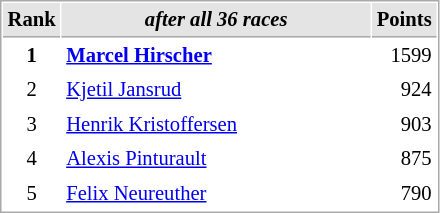<table cellspacing="1" cellpadding="3" style="border:1px solid #aaa; font-size:86%;">
<tr style="background:#e4e4e4;">
<th style="border-bottom:1px solid #aaa; width:10px;">Rank</th>
<th style="border-bottom:1px solid #aaa; width:200px; white-space:nowrap;"><em>after all 36 races</em> </th>
<th style="border-bottom:1px solid #aaa; width:20px;">Points</th>
</tr>
<tr>
<td style="text-align:center;"><strong>1</strong></td>
<td> <strong><a href='#'>Marcel Hirscher</a></strong></td>
<td align="right">1599</td>
</tr>
<tr>
<td style="text-align:center;">2</td>
<td> <a href='#'>Kjetil Jansrud</a></td>
<td align="right">924</td>
</tr>
<tr>
<td style="text-align:center;">3</td>
<td> <a href='#'>Henrik Kristoffersen</a></td>
<td align="right">903</td>
</tr>
<tr>
<td style="text-align:center;">4</td>
<td> <a href='#'>Alexis Pinturault</a></td>
<td align="right">875</td>
</tr>
<tr>
<td style="text-align:center;">5</td>
<td> <a href='#'>Felix Neureuther</a></td>
<td align="right">790</td>
</tr>
</table>
